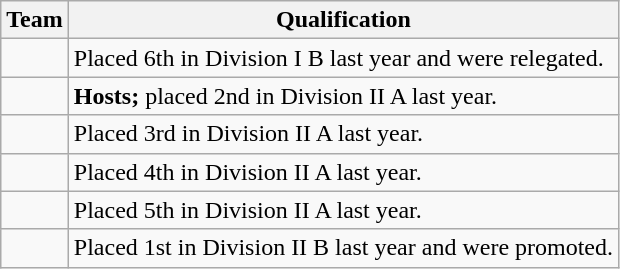<table class="wikitable">
<tr>
<th>Team</th>
<th>Qualification</th>
</tr>
<tr>
<td></td>
<td>Placed 6th in Division I B last year and were relegated.</td>
</tr>
<tr>
<td></td>
<td><strong>Hosts;</strong> placed 2nd in Division II A last year.</td>
</tr>
<tr>
<td></td>
<td>Placed 3rd in Division II A last year.</td>
</tr>
<tr>
<td></td>
<td>Placed 4th in Division II A last year.</td>
</tr>
<tr>
<td></td>
<td>Placed 5th in Division II A last year.</td>
</tr>
<tr>
<td></td>
<td>Placed 1st in Division II B last year and were promoted.</td>
</tr>
</table>
